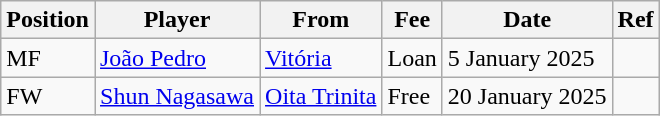<table class="wikitable sortable">
<tr>
<th>Position</th>
<th>Player</th>
<th>From</th>
<th>Fee</th>
<th>Date</th>
<th>Ref</th>
</tr>
<tr>
<td>MF</td>
<td> <a href='#'>João Pedro</a></td>
<td> <a href='#'>Vitória</a></td>
<td>Loan</td>
<td>5 January 2025</td>
<td></td>
</tr>
<tr>
<td>FW</td>
<td> <a href='#'>Shun Nagasawa</a></td>
<td> <a href='#'>Oita Trinita</a></td>
<td>Free</td>
<td>20 January 2025</td>
<td></td>
</tr>
</table>
